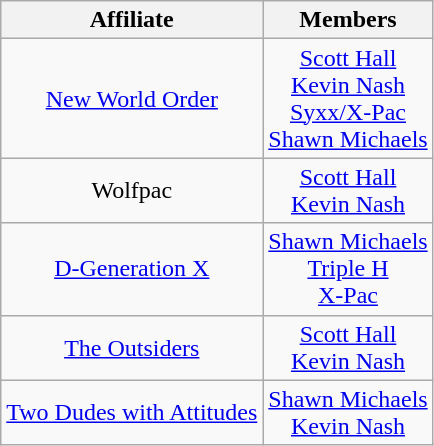<table class="wikitable sortable" style="text-align:center;">
<tr>
<th>Affiliate</th>
<th>Members</th>
</tr>
<tr>
<td><a href='#'>New World Order</a></td>
<td><a href='#'>Scott Hall</a><br><a href='#'>Kevin Nash</a><br><a href='#'>Syxx/X-Pac</a><br> <a href='#'>Shawn Michaels</a></td>
</tr>
<tr>
<td>Wolfpac</td>
<td><a href='#'>Scott Hall</a><br><a href='#'>Kevin Nash</a><br></td>
</tr>
<tr>
<td><a href='#'>D-Generation X</a></td>
<td><a href='#'>Shawn Michaels</a><br><a href='#'>Triple H</a><br><a href='#'>X-Pac</a></td>
</tr>
<tr>
<td><a href='#'>The Outsiders</a></td>
<td><a href='#'>Scott Hall</a><br><a href='#'>Kevin Nash</a></td>
</tr>
<tr>
<td><a href='#'>Two Dudes with Attitudes</a></td>
<td><a href='#'>Shawn Michaels</a><br><a href='#'>Kevin Nash</a></td>
</tr>
</table>
